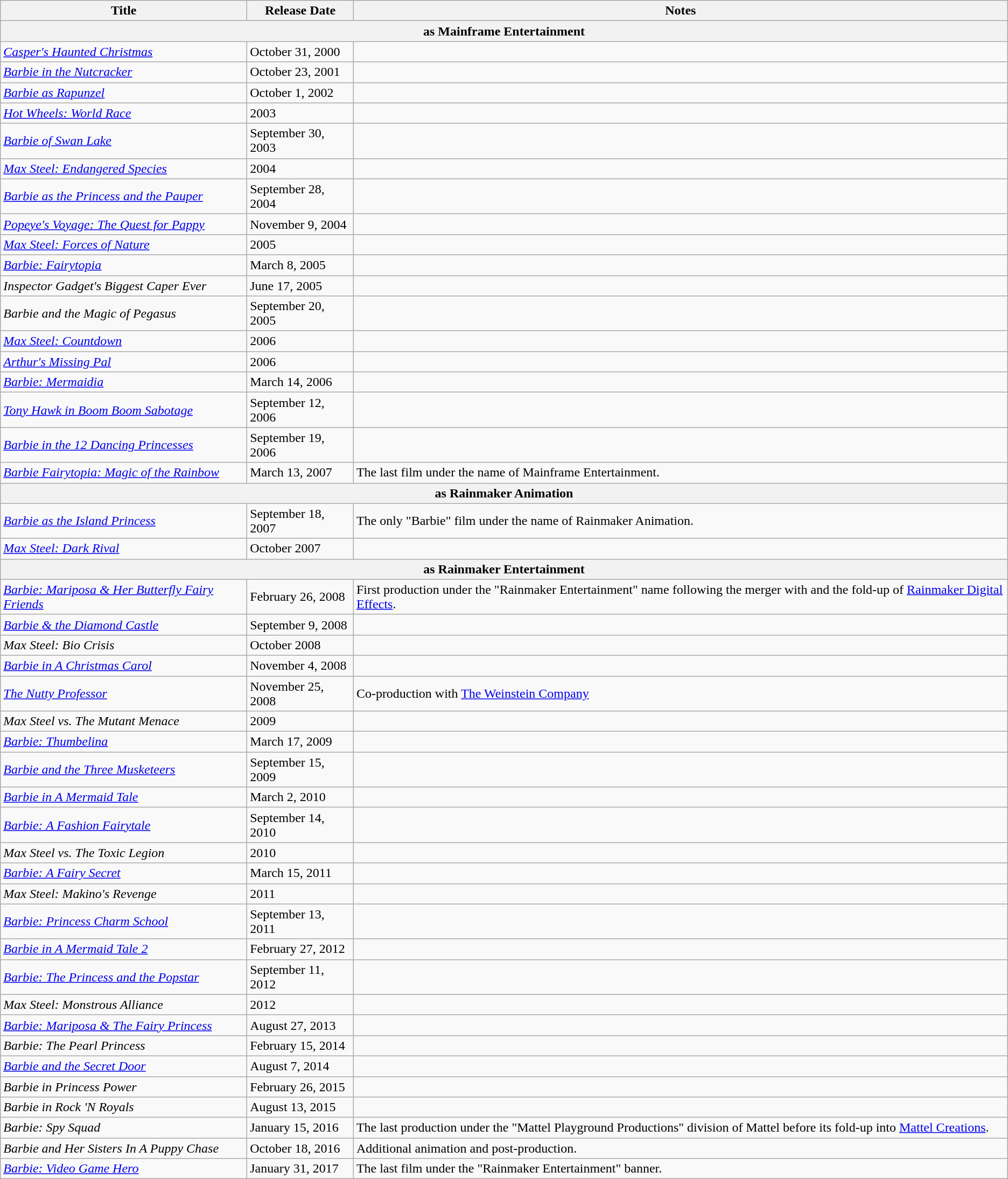<table class="wikitable sortable">
<tr>
<th>Title</th>
<th>Release Date</th>
<th>Notes</th>
</tr>
<tr>
<th colspan="3">as Mainframe Entertainment</th>
</tr>
<tr>
<td><em><a href='#'>Casper's Haunted Christmas</a></em></td>
<td>October 31, 2000</td>
<td></td>
</tr>
<tr>
<td><em><a href='#'>Barbie in the Nutcracker</a></em></td>
<td>October 23, 2001</td>
<td></td>
</tr>
<tr>
<td><em><a href='#'>Barbie as Rapunzel</a></em></td>
<td>October 1, 2002</td>
<td></td>
</tr>
<tr>
<td><em><a href='#'>Hot Wheels: World Race</a></em></td>
<td>2003</td>
<td></td>
</tr>
<tr>
<td><em><a href='#'>Barbie of Swan Lake</a></em></td>
<td>September 30, 2003</td>
<td></td>
</tr>
<tr>
<td><em><a href='#'>Max Steel: Endangered Species</a></em></td>
<td>2004</td>
<td></td>
</tr>
<tr>
<td><em><a href='#'>Barbie as the Princess and the Pauper</a></em></td>
<td>September 28, 2004</td>
<td></td>
</tr>
<tr>
<td><em><a href='#'>Popeye's Voyage: The Quest for Pappy</a></em></td>
<td>November 9, 2004</td>
<td></td>
</tr>
<tr>
<td><em><a href='#'>Max Steel: Forces of Nature</a></em></td>
<td>2005</td>
<td></td>
</tr>
<tr>
<td><em><a href='#'>Barbie: Fairytopia</a></em></td>
<td>March 8, 2005</td>
<td></td>
</tr>
<tr>
<td><em>Inspector Gadget's Biggest Caper Ever</em></td>
<td>June 17, 2005</td>
<td></td>
</tr>
<tr>
<td><em>Barbie and the Magic of Pegasus</em></td>
<td>September 20, 2005</td>
<td></td>
</tr>
<tr>
<td><em><a href='#'>Max Steel: Countdown</a></em></td>
<td>2006</td>
<td></td>
</tr>
<tr>
<td><em><a href='#'>Arthur's Missing Pal</a></em></td>
<td>2006</td>
<td></td>
</tr>
<tr>
<td><em><a href='#'>Barbie: Mermaidia</a></em></td>
<td>March 14, 2006</td>
<td></td>
</tr>
<tr>
<td><em><a href='#'>Tony Hawk in Boom Boom Sabotage</a></em></td>
<td>September 12, 2006</td>
<td></td>
</tr>
<tr>
<td><em><a href='#'>Barbie in the 12 Dancing Princesses</a></em></td>
<td>September 19, 2006</td>
<td></td>
</tr>
<tr>
<td><em><a href='#'>Barbie Fairytopia: Magic of the Rainbow</a></em></td>
<td>March 13, 2007</td>
<td>The last film under the name of Mainframe Entertainment.</td>
</tr>
<tr>
<th colspan="3">as Rainmaker Animation</th>
</tr>
<tr>
<td><em><a href='#'>Barbie as the Island Princess</a></em></td>
<td>September 18, 2007</td>
<td>The only "Barbie" film under the name of Rainmaker Animation.</td>
</tr>
<tr>
<td><em><a href='#'>Max Steel: Dark Rival</a></em></td>
<td>October 2007</td>
<td></td>
</tr>
<tr>
<th colspan="3">as Rainmaker Entertainment</th>
</tr>
<tr>
<td><em><a href='#'>Barbie: Mariposa & Her Butterfly Fairy Friends</a></em></td>
<td>February 26, 2008</td>
<td>First production under the "Rainmaker Entertainment" name following the merger with and the fold-up of <a href='#'>Rainmaker Digital Effects</a>.</td>
</tr>
<tr>
<td><em><a href='#'>Barbie & the Diamond Castle</a></em></td>
<td>September 9, 2008</td>
<td></td>
</tr>
<tr>
<td><em>Max Steel: Bio Crisis</em></td>
<td>October 2008</td>
<td></td>
</tr>
<tr>
<td><em><a href='#'>Barbie in A Christmas Carol</a></em></td>
<td>November 4, 2008</td>
<td></td>
</tr>
<tr>
<td><em><a href='#'>The Nutty Professor</a></em></td>
<td>November 25, 2008</td>
<td>Co-production with <a href='#'>The Weinstein Company</a></td>
</tr>
<tr>
<td><em>Max Steel vs. The Mutant Menace</em></td>
<td>2009</td>
<td></td>
</tr>
<tr>
<td><em><a href='#'>Barbie: Thumbelina</a></em></td>
<td>March 17, 2009</td>
<td></td>
</tr>
<tr>
<td><em><a href='#'>Barbie and the Three Musketeers</a></em></td>
<td>September 15, 2009</td>
<td></td>
</tr>
<tr>
<td><em><a href='#'>Barbie in A Mermaid Tale</a></em></td>
<td>March 2, 2010</td>
<td></td>
</tr>
<tr>
<td><em><a href='#'>Barbie: A Fashion Fairytale</a></em></td>
<td>September 14, 2010</td>
<td></td>
</tr>
<tr>
<td><em>Max Steel vs. The Toxic Legion</em></td>
<td>2010</td>
<td></td>
</tr>
<tr>
<td><em><a href='#'>Barbie: A Fairy Secret</a></em></td>
<td>March 15, 2011</td>
<td></td>
</tr>
<tr>
<td><em>Max Steel: Makino's Revenge</em></td>
<td>2011</td>
<td></td>
</tr>
<tr>
<td><em><a href='#'>Barbie: Princess Charm School</a></em></td>
<td>September 13, 2011</td>
<td></td>
</tr>
<tr>
<td><em><a href='#'>Barbie in A Mermaid Tale 2</a></em></td>
<td>February 27, 2012</td>
<td></td>
</tr>
<tr>
<td><em><a href='#'>Barbie: The Princess and the Popstar</a></em></td>
<td>September 11, 2012</td>
<td></td>
</tr>
<tr>
<td><em>Max Steel: Monstrous Alliance</em></td>
<td>2012</td>
<td></td>
</tr>
<tr>
<td><em><a href='#'>Barbie: Mariposa & The Fairy Princess</a></em></td>
<td>August 27, 2013</td>
<td></td>
</tr>
<tr>
<td><em>Barbie: The Pearl Princess</em></td>
<td>February 15, 2014</td>
<td></td>
</tr>
<tr>
<td><em><a href='#'>Barbie and the Secret Door</a></em></td>
<td>August 7, 2014</td>
<td></td>
</tr>
<tr>
<td><em>Barbie in Princess Power</em></td>
<td>February 26, 2015</td>
<td></td>
</tr>
<tr>
<td><em>Barbie in Rock 'N Royals</em></td>
<td>August 13, 2015</td>
<td></td>
</tr>
<tr>
<td><em>Barbie: Spy Squad</em></td>
<td>January 15, 2016</td>
<td>The last production under the "Mattel Playground Productions" division of Mattel before its fold-up into <a href='#'>Mattel Creations</a>.</td>
</tr>
<tr>
<td><em>Barbie and Her Sisters In A Puppy Chase</em></td>
<td>October 18, 2016</td>
<td>Additional animation and post-production.</td>
</tr>
<tr>
<td><em><a href='#'>Barbie: Video Game Hero</a></em></td>
<td>January 31, 2017</td>
<td>The last film under the "Rainmaker Entertainment" banner.</td>
</tr>
</table>
